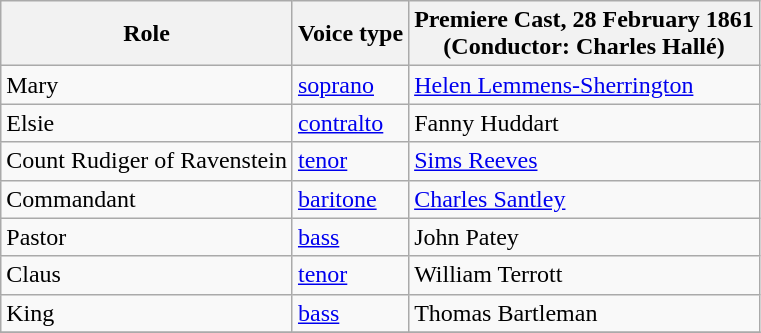<table class="wikitable">
<tr>
<th>Role</th>
<th>Voice type</th>
<th>Premiere Cast, 28 February 1861 <br>(Conductor: Charles Hallé)</th>
</tr>
<tr>
<td>Mary</td>
<td><a href='#'>soprano</a></td>
<td><a href='#'>Helen Lemmens-Sherrington</a></td>
</tr>
<tr>
<td>Elsie</td>
<td><a href='#'>contralto</a></td>
<td>Fanny Huddart</td>
</tr>
<tr>
<td>Count Rudiger of Ravenstein</td>
<td><a href='#'>tenor</a></td>
<td><a href='#'>Sims Reeves</a></td>
</tr>
<tr>
<td>Commandant</td>
<td><a href='#'>baritone</a></td>
<td><a href='#'>Charles Santley</a></td>
</tr>
<tr>
<td>Pastor</td>
<td><a href='#'>bass</a></td>
<td>John Patey</td>
</tr>
<tr>
<td>Claus</td>
<td><a href='#'>tenor</a></td>
<td>William Terrott</td>
</tr>
<tr>
<td>King</td>
<td><a href='#'>bass</a></td>
<td>Thomas Bartleman</td>
</tr>
<tr>
</tr>
</table>
